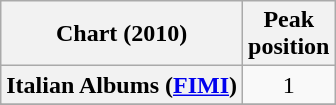<table class="wikitable sortable plainrowheaders" style="text-align:center;">
<tr>
<th>Chart (2010)</th>
<th>Peak<br>position</th>
</tr>
<tr>
<th scope="row">Italian Albums (<a href='#'>FIMI</a>)</th>
<td>1</td>
</tr>
<tr>
</tr>
<tr>
</tr>
</table>
